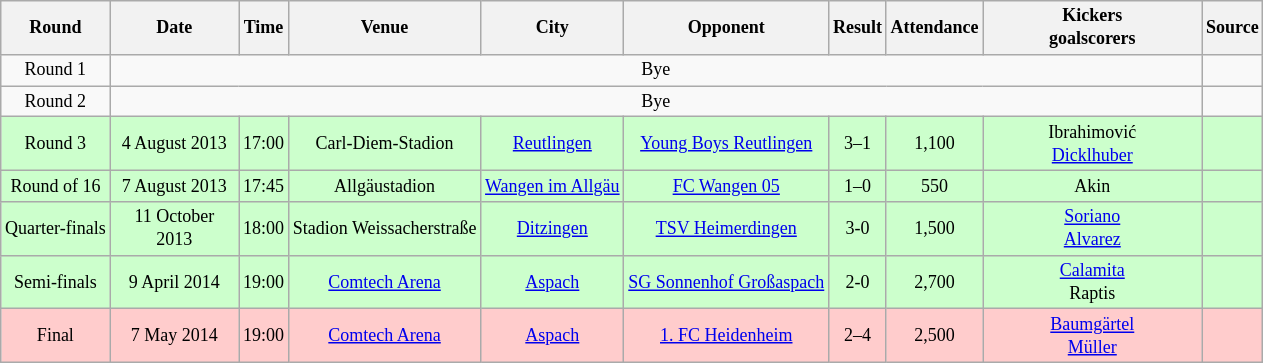<table class="wikitable" Style="text-align: center;font-size:75%">
<tr>
<th>Round</th>
<th style="width:80px">Date</th>
<th>Time</th>
<th>Venue</th>
<th>City</th>
<th>Opponent</th>
<th>Result</th>
<th>Attendance</th>
<th style="width:140px">Kickers<br>goalscorers</th>
<th>Source</th>
</tr>
<tr>
<td>Round 1</td>
<td colspan="8">Bye</td>
<td></td>
</tr>
<tr>
<td>Round 2</td>
<td colspan="8">Bye</td>
<td></td>
</tr>
<tr style="background:#cfc;">
<td>Round 3</td>
<td>4 August 2013</td>
<td>17:00</td>
<td>Carl-Diem-Stadion</td>
<td><a href='#'>Reutlingen</a></td>
<td><a href='#'>Young Boys Reutlingen</a></td>
<td>3–1</td>
<td>1,100</td>
<td>Ibrahimović  <br> <a href='#'>Dicklhuber</a> </td>
<td></td>
</tr>
<tr style="background:#cfc;">
<td>Round of 16</td>
<td>7 August 2013</td>
<td>17:45</td>
<td>Allgäustadion</td>
<td><a href='#'>Wangen im Allgäu</a></td>
<td><a href='#'>FC Wangen 05</a></td>
<td>1–0</td>
<td>550</td>
<td>Akin </td>
<td></td>
</tr>
<tr style="background:#cfc;">
<td>Quarter-finals</td>
<td>11 October 2013</td>
<td>18:00</td>
<td>Stadion Weissacherstraße</td>
<td><a href='#'>Ditzingen</a></td>
<td><a href='#'>TSV Heimerdingen</a></td>
<td>3-0</td>
<td>1,500</td>
<td><a href='#'>Soriano</a>  <br> <a href='#'>Alvarez</a> </td>
<td></td>
</tr>
<tr style="background:#cfc;">
<td>Semi-finals</td>
<td>9 April 2014</td>
<td>19:00</td>
<td><a href='#'>Comtech Arena</a></td>
<td><a href='#'>Aspach</a></td>
<td><a href='#'>SG Sonnenhof Großaspach</a></td>
<td>2-0</td>
<td>2,700</td>
<td><a href='#'>Calamita</a>  <br> Raptis</td>
<td></td>
</tr>
<tr style="background:#fcc;">
<td>Final</td>
<td>7 May 2014</td>
<td>19:00</td>
<td><a href='#'>Comtech Arena</a></td>
<td><a href='#'>Aspach</a></td>
<td><a href='#'>1. FC Heidenheim</a></td>
<td>2–4</td>
<td>2,500</td>
<td><a href='#'>Baumgärtel</a>  <br> <a href='#'>Müller</a> </td>
<td></td>
</tr>
</table>
